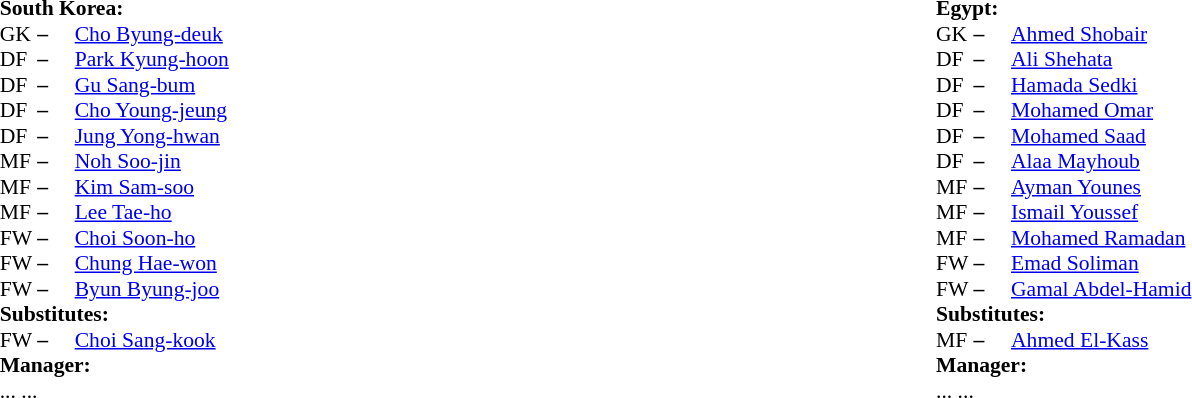<table width=100%>
<tr>
<td valign="top" width="50%"><br><table style="font-size:90%" cellspacing="0" cellpadding="0" align=center>
<tr>
<td colspan="4"><strong>South Korea:</strong></td>
</tr>
<tr>
<th width=25></th>
<th width=25></th>
</tr>
<tr>
<td>GK</td>
<td><strong>–</strong></td>
<td><a href='#'>Cho Byung-deuk</a></td>
</tr>
<tr>
<td>DF</td>
<td><strong>–</strong></td>
<td><a href='#'>Park Kyung-hoon</a></td>
</tr>
<tr>
<td>DF</td>
<td><strong>–</strong></td>
<td><a href='#'>Gu Sang-bum</a></td>
</tr>
<tr>
<td>DF</td>
<td><strong>–</strong></td>
<td><a href='#'>Cho Young-jeung</a></td>
</tr>
<tr>
<td>DF</td>
<td><strong>–</strong></td>
<td><a href='#'>Jung Yong-hwan</a></td>
</tr>
<tr>
<td>MF</td>
<td><strong>–</strong></td>
<td><a href='#'>Noh Soo-jin</a></td>
</tr>
<tr>
<td>MF</td>
<td><strong>–</strong></td>
<td><a href='#'>Kim Sam-soo</a></td>
</tr>
<tr>
<td>MF</td>
<td><strong>–</strong></td>
<td><a href='#'>Lee Tae-ho</a></td>
</tr>
<tr>
<td>FW</td>
<td><strong>–</strong></td>
<td><a href='#'>Choi Soon-ho</a></td>
</tr>
<tr>
<td>FW</td>
<td><strong>–</strong></td>
<td><a href='#'>Chung Hae-won</a></td>
</tr>
<tr>
<td>FW</td>
<td><strong>–</strong></td>
<td><a href='#'>Byun Byung-joo</a></td>
<td></td>
<td></td>
</tr>
<tr>
<td colspan=3><strong>Substitutes:</strong></td>
</tr>
<tr>
<td>FW</td>
<td><strong>–</strong></td>
<td><a href='#'>Choi Sang-kook</a></td>
<td></td>
<td></td>
</tr>
<tr>
<td colspan=3><strong>Manager:</strong></td>
</tr>
<tr>
<td colspan=3>... ...</td>
</tr>
</table>
</td>
<td valign="top"></td>
<td valign="top" width="50%"><br><table style="font-size: 90%" cellspacing="0" cellpadding="0" align="center">
<tr>
<td colspan="4"><strong>Egypt:</strong></td>
</tr>
<tr>
<th width=25></th>
<th width=25></th>
</tr>
<tr>
<td>GK</td>
<td><strong>–</strong></td>
<td><a href='#'>Ahmed Shobair</a></td>
</tr>
<tr>
<td>DF</td>
<td><strong>–</strong></td>
<td><a href='#'>Ali Shehata</a></td>
</tr>
<tr>
<td>DF</td>
<td><strong>–</strong></td>
<td><a href='#'>Hamada Sedki</a></td>
</tr>
<tr>
<td>DF</td>
<td><strong>–</strong></td>
<td><a href='#'>Mohamed Omar</a></td>
</tr>
<tr>
<td>DF</td>
<td><strong>–</strong></td>
<td><a href='#'>Mohamed Saad</a></td>
</tr>
<tr>
<td>DF</td>
<td><strong>–</strong></td>
<td><a href='#'>Alaa Mayhoub</a></td>
</tr>
<tr>
<td>MF</td>
<td><strong>–</strong></td>
<td><a href='#'>Ayman Younes</a></td>
</tr>
<tr>
<td>MF</td>
<td><strong>–</strong></td>
<td><a href='#'>Ismail Youssef</a></td>
</tr>
<tr>
<td>MF</td>
<td><strong>–</strong></td>
<td><a href='#'>Mohamed Ramadan</a></td>
</tr>
<tr>
<td>FW</td>
<td><strong>–</strong></td>
<td><a href='#'>Emad Soliman</a></td>
</tr>
<tr>
<td>FW</td>
<td><strong>–</strong></td>
<td><a href='#'>Gamal Abdel-Hamid</a></td>
<td></td>
<td></td>
</tr>
<tr>
<td colspan=3><strong>Substitutes:</strong></td>
</tr>
<tr>
<td>MF</td>
<td><strong>–</strong></td>
<td><a href='#'>Ahmed El-Kass</a></td>
<td></td>
<td></td>
</tr>
<tr>
<td colspan=3><strong>Manager:</strong></td>
</tr>
<tr>
<td colspan=3>... ...</td>
</tr>
</table>
</td>
</tr>
</table>
